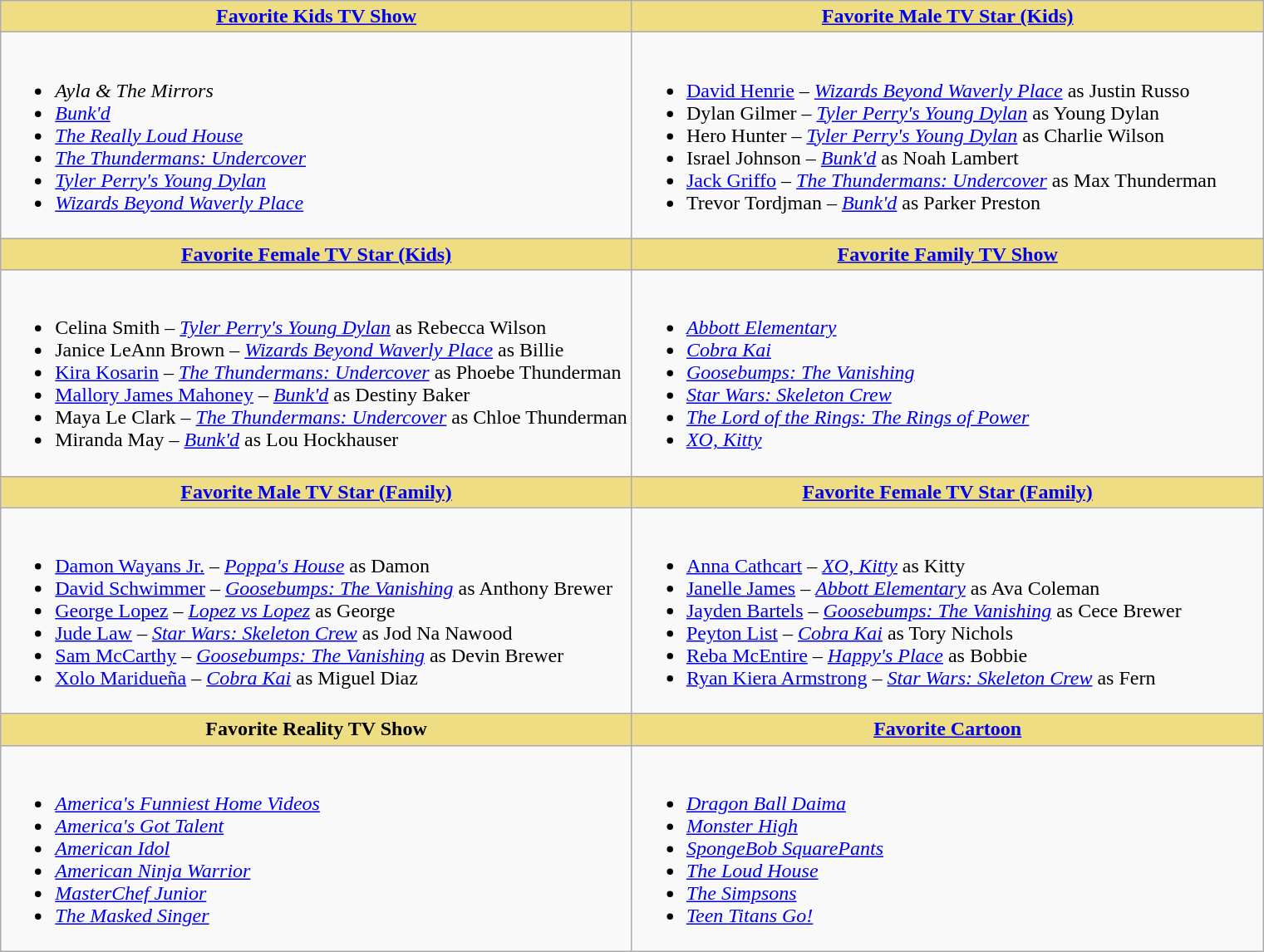<table class="wikitable">
<tr>
<th style="background:#EEDD82; width:50%"><a href='#'>Favorite Kids TV Show</a></th>
<th style="background:#EEDD82; width:50%"><a href='#'>Favorite Male TV Star (Kids)</a></th>
</tr>
<tr>
<td valign="top"><br><ul><li><em>Ayla & The Mirrors</em></li><li><em><a href='#'>Bunk'd</a></em></li><li><em><a href='#'>The Really Loud House</a></em></li><li><em><a href='#'>The Thundermans: Undercover</a></em></li><li><em><a href='#'>Tyler Perry's Young Dylan</a></em></li><li><em><a href='#'>Wizards Beyond Waverly Place</a></em></li></ul></td>
<td valign="top"><br><ul><li><a href='#'>David Henrie</a> – <em><a href='#'>Wizards Beyond Waverly Place</a></em> as Justin Russo</li><li>Dylan Gilmer – <em><a href='#'>Tyler Perry's Young Dylan</a></em> as Young Dylan</li><li>Hero Hunter – <em><a href='#'>Tyler Perry's Young Dylan</a></em> as Charlie Wilson</li><li>Israel Johnson – <em><a href='#'>Bunk'd</a></em> as Noah Lambert</li><li><a href='#'>Jack Griffo</a> – <em><a href='#'>The Thundermans: Undercover</a></em> as Max Thunderman</li><li>Trevor Tordjman – <em><a href='#'>Bunk'd</a></em> as Parker Preston</li></ul></td>
</tr>
<tr>
<th style="background:#EEDD82; width:50%"><a href='#'>Favorite Female TV Star (Kids)</a></th>
<th style="background:#EEDD82; width:50%"><a href='#'>Favorite Family TV Show</a></th>
</tr>
<tr>
<td valign="top"><br><ul><li>Celina Smith – <em><a href='#'>Tyler Perry's Young Dylan</a></em> as Rebecca Wilson</li><li>Janice LeAnn Brown – <em><a href='#'>Wizards Beyond Waverly Place</a></em> as Billie</li><li><a href='#'>Kira Kosarin</a> – <em><a href='#'>The Thundermans: Undercover</a></em> as Phoebe Thunderman</li><li><a href='#'>Mallory James Mahoney</a> – <em><a href='#'>Bunk'd</a></em> as Destiny Baker</li><li>Maya Le Clark – <em><a href='#'>The Thundermans: Undercover</a></em> as Chloe Thunderman</li><li>Miranda May – <em><a href='#'>Bunk'd</a></em> as Lou Hockhauser</li></ul></td>
<td valign="top"><br><ul><li><em><a href='#'>Abbott Elementary</a></em></li><li><em><a href='#'>Cobra Kai</a></em></li><li><em><a href='#'>Goosebumps: The Vanishing</a></em></li><li><em><a href='#'>Star Wars: Skeleton Crew</a></em></li><li><em><a href='#'>The Lord of the Rings: The Rings of Power</a></em></li><li><em><a href='#'>XO, Kitty</a></em></li></ul></td>
</tr>
<tr>
<th style="background:#EEDD82; width:50%"><a href='#'>Favorite Male TV Star (Family)</a></th>
<th style="background:#EEDD82; width:50%"><a href='#'>Favorite Female TV Star (Family)</a></th>
</tr>
<tr>
<td valign="top"><br><ul><li><a href='#'>Damon Wayans Jr.</a> – <em><a href='#'>Poppa's House</a></em> as Damon</li><li><a href='#'>David Schwimmer</a> – <em><a href='#'>Goosebumps: The Vanishing</a></em> as Anthony Brewer</li><li><a href='#'>George Lopez</a> – <em><a href='#'>Lopez vs Lopez</a></em> as George</li><li><a href='#'>Jude Law</a> – <em><a href='#'>Star Wars: Skeleton Crew</a></em> as Jod Na Nawood</li><li><a href='#'>Sam McCarthy</a> – <em><a href='#'>Goosebumps: The Vanishing</a></em> as Devin Brewer</li><li><a href='#'>Xolo Maridueña</a> – <em><a href='#'>Cobra Kai</a></em> as Miguel Diaz</li></ul></td>
<td valign="top"><br><ul><li><a href='#'>Anna Cathcart</a> – <em><a href='#'>XO, Kitty</a></em> as Kitty</li><li><a href='#'>Janelle James</a> – <em><a href='#'>Abbott Elementary</a></em> as Ava Coleman</li><li><a href='#'>Jayden Bartels</a> – <em><a href='#'>Goosebumps: The Vanishing</a></em> as Cece Brewer</li><li><a href='#'>Peyton List</a> – <em><a href='#'>Cobra Kai</a></em> as Tory Nichols</li><li><a href='#'>Reba McEntire</a> – <em><a href='#'>Happy's Place</a></em> as Bobbie</li><li><a href='#'>Ryan Kiera Armstrong</a> – <em><a href='#'>Star Wars: Skeleton Crew</a></em> as Fern</li></ul></td>
</tr>
<tr>
<th style="background:#EEDD82; width:50%">Favorite Reality TV Show</th>
<th style="background:#EEDD82; width:50%"><a href='#'>Favorite Cartoon</a></th>
</tr>
<tr>
<td valign="top"><br><ul><li><em><a href='#'>America's Funniest Home Videos</a></em></li><li><em><a href='#'>America's Got Talent</a></em></li><li><em><a href='#'>American Idol</a></em></li><li><em><a href='#'>American Ninja Warrior</a></em></li><li><em><a href='#'>MasterChef Junior</a></em></li><li><em><a href='#'>The Masked Singer</a></em></li></ul></td>
<td valign="top"><br><ul><li><em><a href='#'>Dragon Ball Daima</a></em></li><li><em><a href='#'>Monster High</a></em></li><li><em><a href='#'>SpongeBob SquarePants</a></em></li><li><em><a href='#'>The Loud House</a></em></li><li><em><a href='#'>The Simpsons</a></em></li><li><em><a href='#'>Teen Titans Go!</a></em></li></ul></td>
</tr>
</table>
